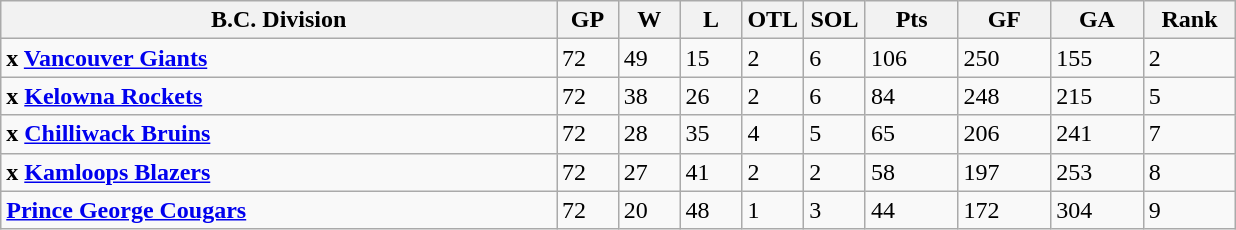<table class="wikitable">
<tr>
<th style="width:45%;">B.C. Division</th>
<th style="width:5%;">GP</th>
<th style="width:5%;">W</th>
<th style="width:5%;">L</th>
<th style="width:5%;">OTL</th>
<th style="width:5%;">SOL</th>
<th style="width:7.5%;">Pts</th>
<th style="width:7.5%;">GF</th>
<th style="width:7.5%;">GA</th>
<th style="width:7.5%;">Rank</th>
</tr>
<tr>
<td><strong>x <a href='#'>Vancouver Giants</a></strong></td>
<td>72</td>
<td>49</td>
<td>15</td>
<td>2</td>
<td>6</td>
<td>106</td>
<td>250</td>
<td>155</td>
<td>2</td>
</tr>
<tr>
<td><strong>x <a href='#'>Kelowna Rockets</a></strong></td>
<td>72</td>
<td>38</td>
<td>26</td>
<td>2</td>
<td>6</td>
<td>84</td>
<td>248</td>
<td>215</td>
<td>5</td>
</tr>
<tr>
<td><strong>x <a href='#'>Chilliwack Bruins</a></strong></td>
<td>72</td>
<td>28</td>
<td>35</td>
<td>4</td>
<td>5</td>
<td>65</td>
<td>206</td>
<td>241</td>
<td>7</td>
</tr>
<tr>
<td><strong>x <a href='#'>Kamloops Blazers</a></strong></td>
<td>72</td>
<td>27</td>
<td>41</td>
<td>2</td>
<td>2</td>
<td>58</td>
<td>197</td>
<td>253</td>
<td>8</td>
</tr>
<tr>
<td><strong><a href='#'>Prince George Cougars</a></strong></td>
<td>72</td>
<td>20</td>
<td>48</td>
<td>1</td>
<td>3</td>
<td>44</td>
<td>172</td>
<td>304</td>
<td>9</td>
</tr>
</table>
